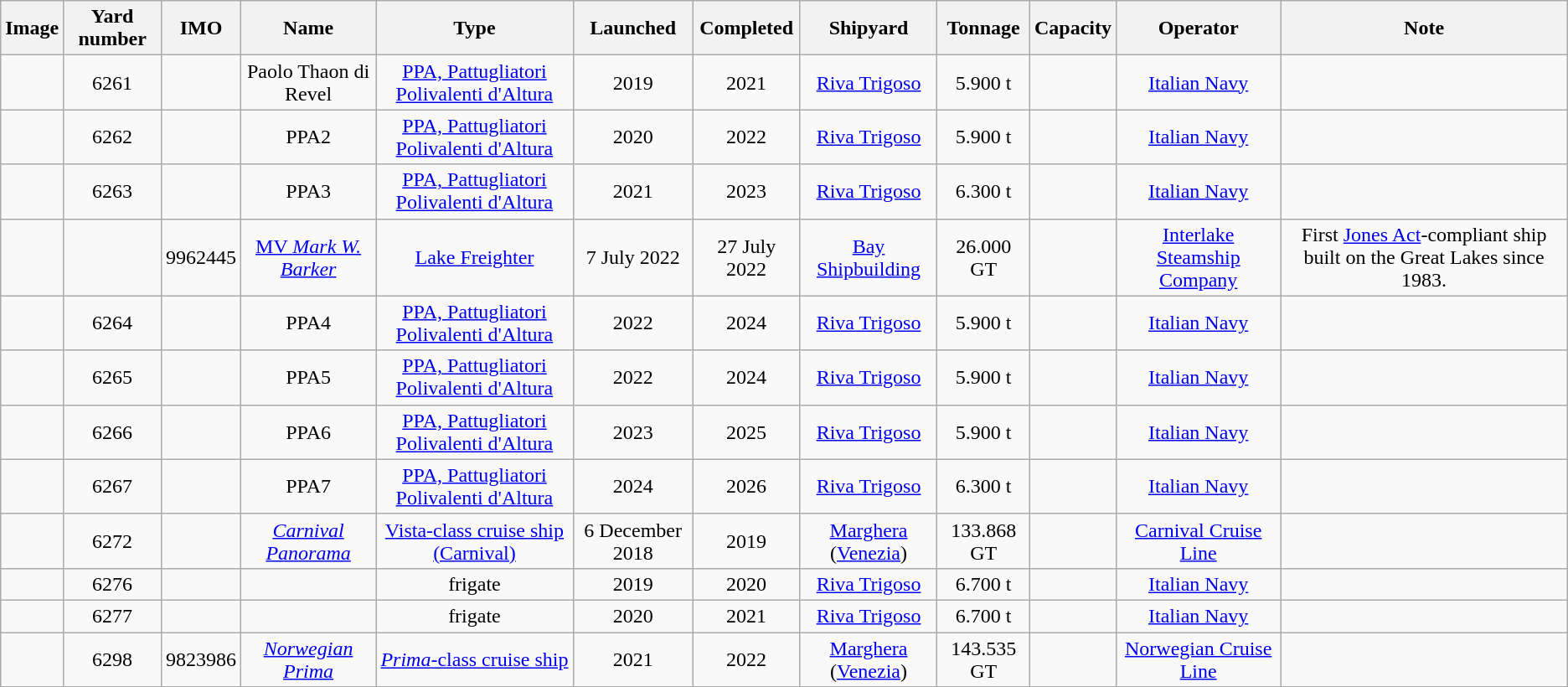<table class="sortable wikitable" style="text-align:center;">
<tr>
<th>Image</th>
<th>Yard number</th>
<th>IMO</th>
<th>Name</th>
<th>Type</th>
<th>Launched</th>
<th>Completed</th>
<th>Shipyard</th>
<th>Tonnage</th>
<th>Capacity</th>
<th>Operator</th>
<th>Note</th>
</tr>
<tr>
<td></td>
<td>6261</td>
<td></td>
<td>Paolo Thaon di Revel</td>
<td><a href='#'>PPA, Pattugliatori Polivalenti d'Altura</a></td>
<td>2019</td>
<td>2021</td>
<td><a href='#'>Riva Trigoso</a></td>
<td>5.900 t</td>
<td></td>
<td><a href='#'>Italian Navy</a></td>
<td></td>
</tr>
<tr>
<td></td>
<td>6262</td>
<td></td>
<td>PPA2</td>
<td><a href='#'>PPA, Pattugliatori Polivalenti d'Altura</a></td>
<td>2020</td>
<td>2022</td>
<td><a href='#'>Riva Trigoso</a></td>
<td>5.900 t</td>
<td></td>
<td><a href='#'>Italian Navy</a></td>
<td></td>
</tr>
<tr>
<td></td>
<td>6263</td>
<td></td>
<td>PPA3</td>
<td><a href='#'>PPA, Pattugliatori Polivalenti d'Altura</a></td>
<td>2021</td>
<td>2023</td>
<td><a href='#'>Riva Trigoso</a></td>
<td>6.300 t</td>
<td></td>
<td><a href='#'>Italian Navy</a></td>
<td></td>
</tr>
<tr>
<td></td>
<td></td>
<td>9962445</td>
<td><a href='#'>MV <em>Mark W. Barker</em></a></td>
<td><a href='#'>Lake Freighter</a></td>
<td>7 July 2022</td>
<td>27 July 2022</td>
<td><a href='#'>Bay Shipbuilding</a></td>
<td>26.000 GT</td>
<td></td>
<td><a href='#'>Interlake Steamship Company</a></td>
<td>First <a href='#'>Jones Act</a>-compliant ship built on the Great Lakes since 1983.</td>
</tr>
<tr>
<td></td>
<td>6264</td>
<td></td>
<td>PPA4</td>
<td><a href='#'>PPA, Pattugliatori Polivalenti d'Altura</a></td>
<td>2022</td>
<td>2024</td>
<td><a href='#'>Riva Trigoso</a></td>
<td>5.900 t</td>
<td></td>
<td><a href='#'>Italian Navy</a></td>
<td></td>
</tr>
<tr>
<td></td>
<td>6265</td>
<td></td>
<td>PPA5</td>
<td><a href='#'>PPA, Pattugliatori Polivalenti d'Altura</a></td>
<td>2022</td>
<td>2024</td>
<td><a href='#'>Riva Trigoso</a></td>
<td>5.900 t</td>
<td></td>
<td><a href='#'>Italian Navy</a></td>
<td></td>
</tr>
<tr>
<td></td>
<td>6266</td>
<td></td>
<td>PPA6</td>
<td><a href='#'>PPA, Pattugliatori Polivalenti d'Altura</a></td>
<td>2023</td>
<td>2025</td>
<td><a href='#'>Riva Trigoso</a></td>
<td>5.900 t</td>
<td></td>
<td><a href='#'>Italian Navy</a></td>
<td></td>
</tr>
<tr>
<td></td>
<td>6267</td>
<td></td>
<td>PPA7</td>
<td><a href='#'>PPA, Pattugliatori Polivalenti d'Altura</a></td>
<td>2024</td>
<td>2026</td>
<td><a href='#'>Riva Trigoso</a></td>
<td>6.300 t</td>
<td></td>
<td><a href='#'>Italian Navy</a></td>
<td></td>
</tr>
<tr>
<td></td>
<td>6272</td>
<td></td>
<td><em><a href='#'>Carnival Panorama</a></em></td>
<td><a href='#'>Vista-class cruise ship (Carnival)</a></td>
<td>6 December 2018</td>
<td>2019</td>
<td><a href='#'>Marghera</a> (<a href='#'>Venezia</a>)</td>
<td>133.868 GT</td>
<td></td>
<td><a href='#'>Carnival Cruise Line</a></td>
<td></td>
</tr>
<tr>
<td></td>
<td>6276</td>
<td></td>
<td></td>
<td> frigate</td>
<td>2019</td>
<td>2020</td>
<td><a href='#'>Riva Trigoso</a></td>
<td>6.700 t</td>
<td></td>
<td><a href='#'>Italian Navy</a></td>
<td></td>
</tr>
<tr>
<td></td>
<td>6277</td>
<td></td>
<td></td>
<td> frigate</td>
<td>2020</td>
<td>2021</td>
<td><a href='#'>Riva Trigoso</a></td>
<td>6.700 t</td>
<td></td>
<td><a href='#'>Italian Navy</a></td>
<td></td>
</tr>
<tr>
<td></td>
<td>6298</td>
<td>9823986</td>
<td><em><a href='#'>Norwegian Prima</a></em></td>
<td><a href='#'><em>Prima</em>-class cruise ship</a></td>
<td>2021</td>
<td>2022</td>
<td><a href='#'>Marghera</a> (<a href='#'>Venezia</a>)</td>
<td>143.535 GT</td>
<td></td>
<td><a href='#'>Norwegian Cruise Line</a></td>
<td></td>
</tr>
<tr>
</tr>
</table>
